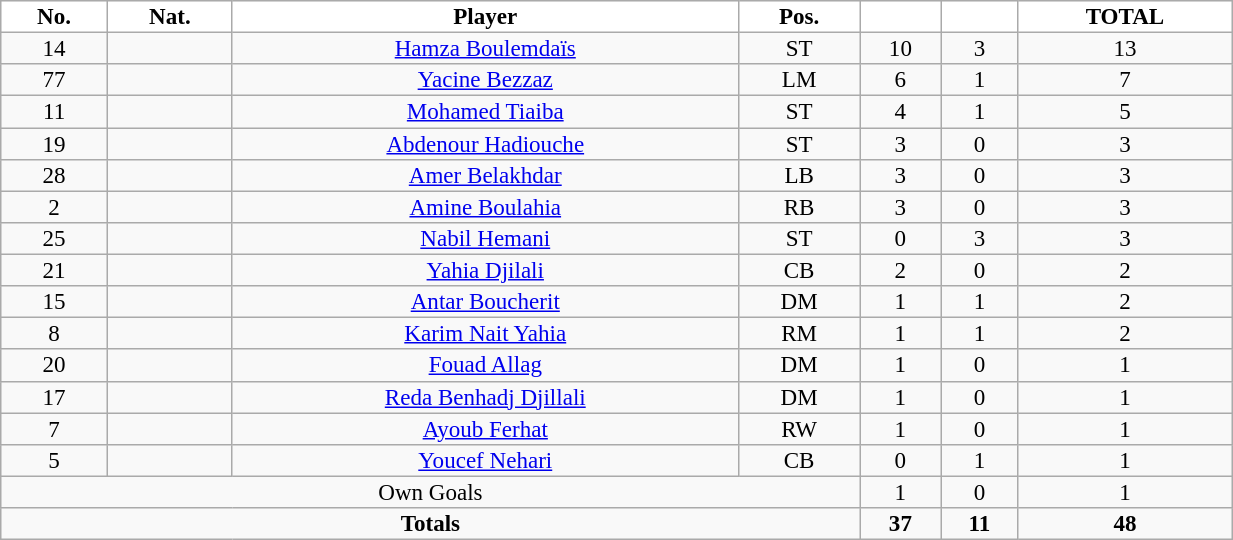<table class="wikitable sortable alternance" style="font-size:96%; text-align:center; line-height:14px; width:65%;">
<tr>
<th style="background:white; color:black; text-align:center;">No.</th>
<th style="background:white; color:black; text-align:center;">Nat.</th>
<th style="background:white; color:black; text-align:center;">Player</th>
<th style="background:white; color:black; text-align:center;">Pos.</th>
<th style="background:white; color:black; text-align:center;"></th>
<th style="background:white; color:black; text-align:center;"></th>
<th style="background:white; color:black; text-align:center;">TOTAL</th>
</tr>
<tr>
<td>14</td>
<td></td>
<td><a href='#'>Hamza Boulemdaïs</a></td>
<td>ST</td>
<td>10</td>
<td>3</td>
<td>13</td>
</tr>
<tr>
<td>77</td>
<td></td>
<td><a href='#'>Yacine Bezzaz</a></td>
<td>LM</td>
<td>6</td>
<td>1</td>
<td>7</td>
</tr>
<tr>
<td>11</td>
<td></td>
<td><a href='#'>Mohamed Tiaiba</a></td>
<td>ST</td>
<td>4</td>
<td>1</td>
<td>5</td>
</tr>
<tr>
<td>19</td>
<td></td>
<td><a href='#'>Abdenour Hadiouche</a></td>
<td>ST</td>
<td>3</td>
<td>0</td>
<td>3</td>
</tr>
<tr>
<td>28</td>
<td></td>
<td><a href='#'>Amer Belakhdar</a></td>
<td>LB</td>
<td>3</td>
<td>0</td>
<td>3</td>
</tr>
<tr>
<td>2</td>
<td></td>
<td><a href='#'>Amine Boulahia</a></td>
<td>RB</td>
<td>3</td>
<td>0</td>
<td>3</td>
</tr>
<tr>
<td>25</td>
<td></td>
<td><a href='#'>Nabil Hemani</a></td>
<td>ST</td>
<td>0</td>
<td>3</td>
<td>3</td>
</tr>
<tr>
<td>21</td>
<td></td>
<td><a href='#'>Yahia Djilali</a></td>
<td>CB</td>
<td>2</td>
<td>0</td>
<td>2</td>
</tr>
<tr>
<td>15</td>
<td></td>
<td><a href='#'>Antar Boucherit</a></td>
<td>DM</td>
<td>1</td>
<td>1</td>
<td>2</td>
</tr>
<tr>
<td>8</td>
<td></td>
<td><a href='#'>Karim Nait Yahia</a></td>
<td>RM</td>
<td>1</td>
<td>1</td>
<td>2</td>
</tr>
<tr>
<td>20</td>
<td></td>
<td><a href='#'>Fouad Allag</a></td>
<td>DM</td>
<td>1</td>
<td>0</td>
<td>1</td>
</tr>
<tr>
<td>17</td>
<td></td>
<td><a href='#'>Reda Benhadj Djillali</a></td>
<td>DM</td>
<td>1</td>
<td>0</td>
<td>1</td>
</tr>
<tr>
<td>7</td>
<td></td>
<td><a href='#'>Ayoub Ferhat</a></td>
<td>RW</td>
<td>1</td>
<td>0</td>
<td>1</td>
</tr>
<tr>
<td>5</td>
<td></td>
<td><a href='#'>Youcef Nehari</a></td>
<td>CB</td>
<td>0</td>
<td>1</td>
<td>1</td>
</tr>
<tr class="sortbottom">
<td colspan="4">Own Goals</td>
<td>1</td>
<td>0</td>
<td>1</td>
</tr>
<tr class="sortbottom">
<td colspan="4"><strong>Totals</strong></td>
<td><strong>37</strong></td>
<td><strong>11</strong></td>
<td><strong>48</strong></td>
</tr>
</table>
